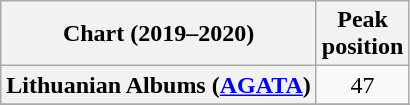<table class="wikitable sortable plainrowheaders" style="text-align:center">
<tr>
<th scope="col">Chart (2019–2020)</th>
<th scope="col">Peak<br>position</th>
</tr>
<tr>
<th scope="row">Lithuanian Albums (<a href='#'>AGATA</a>)</th>
<td>47</td>
</tr>
<tr>
</tr>
</table>
